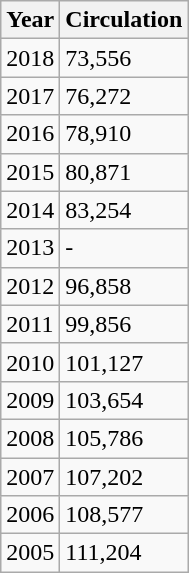<table class="wikitable">
<tr>
<th>Year</th>
<th>Circulation</th>
</tr>
<tr>
<td>2018</td>
<td>73,556</td>
</tr>
<tr>
<td>2017</td>
<td>76,272</td>
</tr>
<tr>
<td>2016</td>
<td>78,910</td>
</tr>
<tr>
<td>2015</td>
<td>80,871</td>
</tr>
<tr>
<td>2014</td>
<td>83,254</td>
</tr>
<tr>
<td>2013</td>
<td>-</td>
</tr>
<tr>
<td>2012</td>
<td>96,858</td>
</tr>
<tr>
<td>2011</td>
<td>99,856</td>
</tr>
<tr>
<td>2010</td>
<td>101,127</td>
</tr>
<tr>
<td>2009</td>
<td>103,654</td>
</tr>
<tr>
<td>2008</td>
<td>105,786</td>
</tr>
<tr>
<td>2007</td>
<td>107,202</td>
</tr>
<tr>
<td>2006</td>
<td>108,577</td>
</tr>
<tr>
<td>2005</td>
<td>111,204</td>
</tr>
</table>
